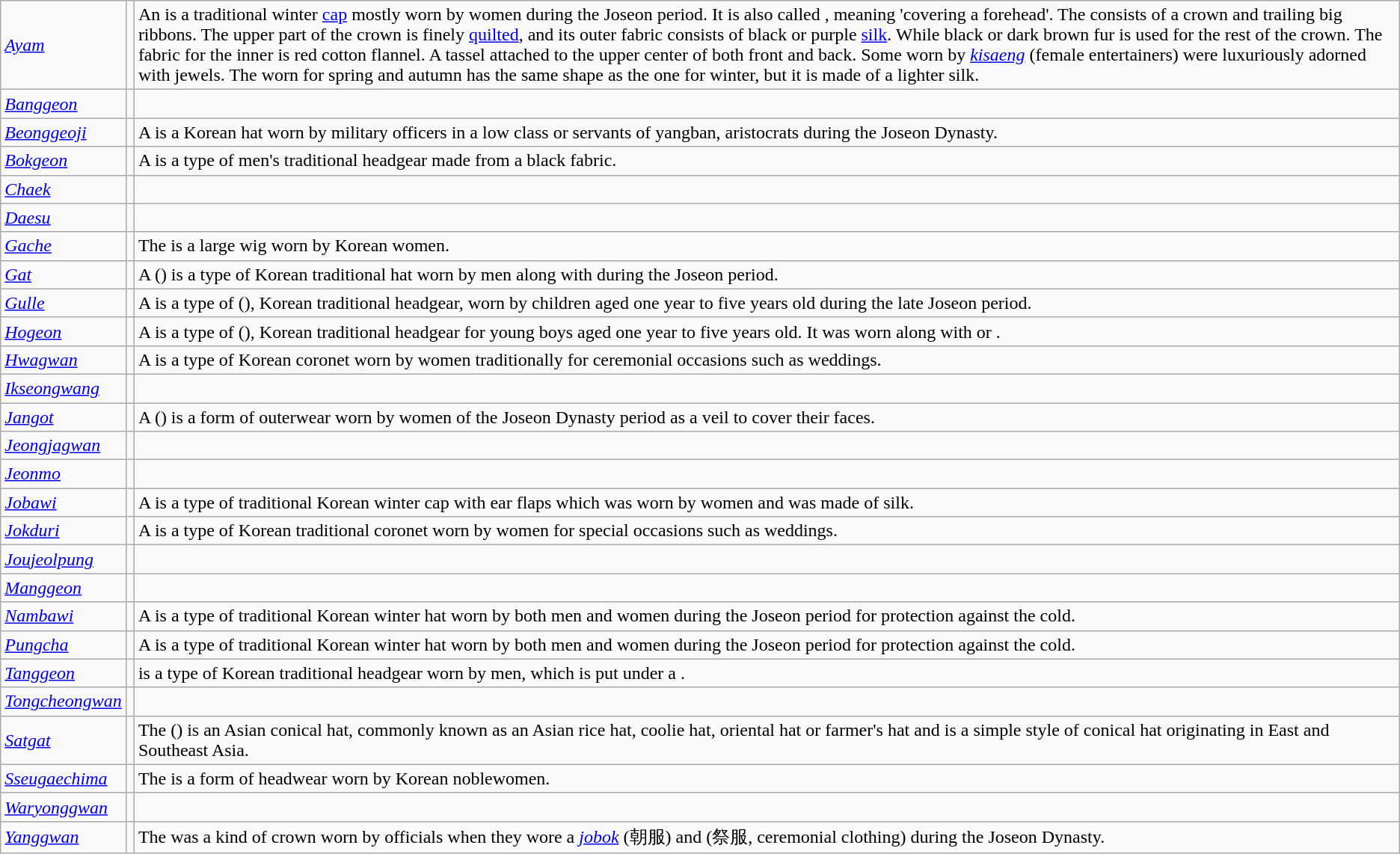<table class="wikitable" border="1">
<tr>
<td><a href='#'><em>Ayam</em></a></td>
<td></td>
<td>An  is a traditional winter <a href='#'>cap</a> mostly worn by women during the Joseon period. It is also called , meaning 'covering a forehead'. The  consists of a crown and trailing big ribbons. The upper part of the crown is finely <a href='#'>quilted</a>, and its outer fabric consists of black or purple <a href='#'>silk</a>. While black or dark brown fur is used for the rest of the crown. The fabric for the inner is red cotton flannel. A tassel attached to the upper center of both front and back. Some  worn by <em><a href='#'>kisaeng</a></em> (female entertainers) were luxuriously adorned with jewels. The  worn for spring and autumn has the same shape as the one for winter, but it is made of a lighter silk.</td>
</tr>
<tr>
<td><em><a href='#'>Banggeon</a></em></td>
<td></td>
<td></td>
</tr>
<tr>
<td><em><a href='#'>Beonggeoji</a></em></td>
<td></td>
<td>A  is a Korean hat worn by military officers in a low class or servants of yangban, aristocrats during the Joseon Dynasty.</td>
</tr>
<tr>
<td><em><a href='#'>Bokgeon</a></em></td>
<td></td>
<td>A  is a type of men's traditional headgear made from a black fabric.</td>
</tr>
<tr>
<td><a href='#'><em>Chaek</em></a></td>
<td></td>
<td></td>
</tr>
<tr>
<td><em><a href='#'>Daesu</a></em></td>
<td></td>
<td></td>
</tr>
<tr>
<td><em><a href='#'>Gache</a></em></td>
<td></td>
<td>The  is a large wig worn by Korean women.</td>
</tr>
<tr>
<td><a href='#'><em>Gat</em></a></td>
<td></td>
<td>A  () is a type of Korean traditional hat worn by men along with  during the Joseon period.</td>
</tr>
<tr>
<td><em><a href='#'>Gulle</a></em></td>
<td></td>
<td>A  is a type of  (), Korean traditional headgear, worn by children aged one year to five years old during the late Joseon period.</td>
</tr>
<tr>
<td><em><a href='#'>Hogeon</a></em></td>
<td></td>
<td>A  is a type of  (), Korean traditional headgear for young boys aged one year to five years old. It was worn along with  or .</td>
</tr>
<tr>
<td><em><a href='#'>Hwagwan</a></em></td>
<td></td>
<td>A  is a type of Korean coronet worn by women traditionally for ceremonial occasions such as weddings.</td>
</tr>
<tr>
<td><em><a href='#'>Ikseongwang</a></em></td>
<td></td>
<td></td>
</tr>
<tr>
<td><em><a href='#'>Jangot</a></em></td>
<td></td>
<td>A  () is a form of outerwear worn by women of the Joseon Dynasty period as a veil to cover their faces.</td>
</tr>
<tr>
<td><em><a href='#'>Jeongjagwan</a></em></td>
<td></td>
<td></td>
</tr>
<tr>
<td><em><a href='#'>Jeonmo</a></em></td>
<td></td>
<td></td>
</tr>
<tr>
<td><em><a href='#'>Jobawi</a></em></td>
<td></td>
<td>A  is a type of traditional Korean winter cap with ear flaps which was worn by women and was made of silk.</td>
</tr>
<tr>
<td><em><a href='#'>Jokduri</a></em></td>
<td></td>
<td>A  is a type of Korean traditional coronet worn by women for special occasions such as weddings.</td>
</tr>
<tr>
<td><em><a href='#'>Joujeolpung</a></em></td>
<td></td>
<td></td>
</tr>
<tr>
<td><em><a href='#'>Manggeon</a></em></td>
<td></td>
<td></td>
</tr>
<tr>
<td><em><a href='#'>Nambawi</a></em></td>
<td></td>
<td>A  is a type of traditional Korean winter hat worn by both men and women during the Joseon period for protection against the cold.</td>
</tr>
<tr>
<td><em><a href='#'>Pungcha</a></em></td>
<td></td>
<td>A  is a type of traditional Korean winter hat worn by both men and women during the Joseon period for protection against the cold.</td>
</tr>
<tr>
<td><em><a href='#'>Tanggeon</a></em></td>
<td></td>
<td> is a type of Korean traditional headgear worn by men, which is put under a .</td>
</tr>
<tr>
<td><em><a href='#'>Tongcheongwan</a></em></td>
<td></td>
<td></td>
</tr>
<tr>
<td><em><a href='#'>Satgat</a></em></td>
<td></td>
<td>The  () is an Asian conical hat, commonly known as an Asian rice hat, coolie hat, oriental hat or farmer's hat and is a simple style of conical hat originating in East and Southeast Asia.</td>
</tr>
<tr>
<td><em><a href='#'>Sseugaechima</a></em></td>
<td></td>
<td>The  is a form of headwear worn by Korean noblewomen.</td>
</tr>
<tr>
<td><em><a href='#'>Waryonggwan</a></em></td>
<td></td>
<td></td>
</tr>
<tr>
<td><em><a href='#'>Yanggwan</a></em></td>
<td></td>
<td>The  was a kind of crown worn by officials when they wore a <em><a href='#'>jobok</a></em> (朝服) and  (祭服, ceremonial clothing) during the Joseon Dynasty.</td>
</tr>
</table>
